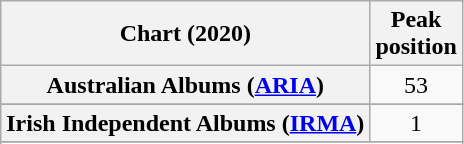<table class="wikitable sortable plainrowheaders" style="text-align:center">
<tr>
<th scope="col">Chart (2020)</th>
<th scope="col">Peak<br>position</th>
</tr>
<tr>
<th scope="row">Australian Albums (<a href='#'>ARIA</a>)</th>
<td>53</td>
</tr>
<tr>
</tr>
<tr>
</tr>
<tr>
</tr>
<tr>
</tr>
<tr>
</tr>
<tr>
</tr>
<tr>
<th scope="row">Irish Independent Albums (<a href='#'>IRMA</a>)</th>
<td>1</td>
</tr>
<tr>
</tr>
<tr>
</tr>
<tr>
</tr>
<tr>
</tr>
</table>
